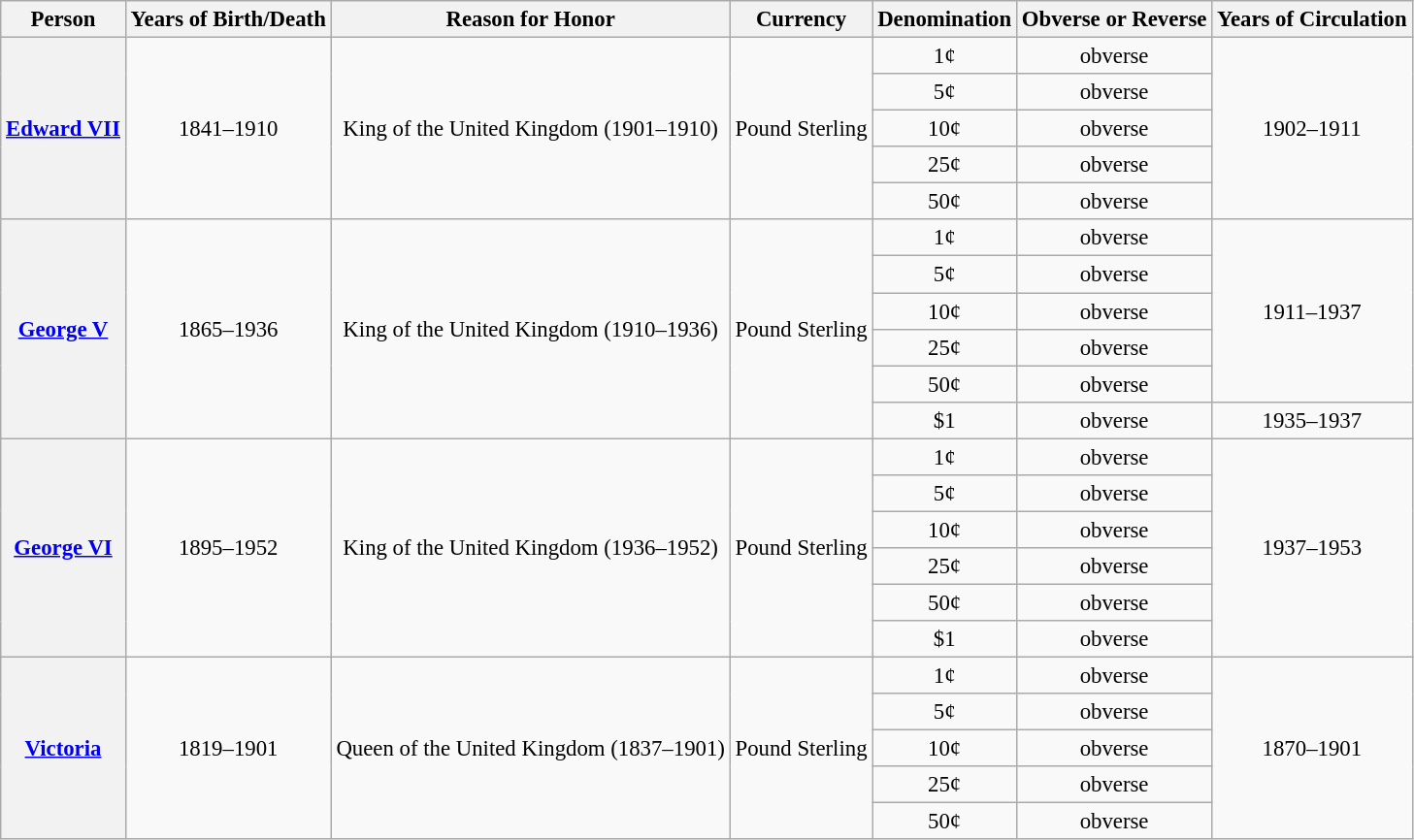<table class="wikitable" style="font-size:95%; text-align:center;">
<tr>
<th>Person</th>
<th>Years of Birth/Death</th>
<th>Reason for Honor</th>
<th>Currency</th>
<th>Denomination</th>
<th>Obverse or Reverse</th>
<th>Years of Circulation</th>
</tr>
<tr>
<th rowspan="5"><a href='#'>Edward VII</a></th>
<td rowspan="5">1841–1910</td>
<td rowspan="5">King of the United Kingdom (1901–1910)</td>
<td rowspan="5">Pound Sterling</td>
<td>1¢</td>
<td>obverse</td>
<td rowspan="5">1902–1911</td>
</tr>
<tr>
<td>5¢</td>
<td>obverse</td>
</tr>
<tr>
<td>10¢</td>
<td>obverse</td>
</tr>
<tr>
<td>25¢</td>
<td>obverse</td>
</tr>
<tr>
<td>50¢</td>
<td>obverse</td>
</tr>
<tr>
<th rowspan="6"><a href='#'>George V</a></th>
<td rowspan="6">1865–1936</td>
<td rowspan="6">King of the United Kingdom (1910–1936)</td>
<td rowspan="6">Pound Sterling</td>
<td>1¢</td>
<td>obverse</td>
<td rowspan="5">1911–1937</td>
</tr>
<tr>
<td>5¢</td>
<td>obverse</td>
</tr>
<tr>
<td>10¢</td>
<td>obverse</td>
</tr>
<tr>
<td>25¢</td>
<td>obverse</td>
</tr>
<tr>
<td>50¢</td>
<td>obverse</td>
</tr>
<tr>
<td>$1</td>
<td>obverse</td>
<td>1935–1937</td>
</tr>
<tr>
<th rowspan="6"><a href='#'>George VI</a></th>
<td rowspan="6">1895–1952</td>
<td rowspan="6">King of the United Kingdom (1936–1952)</td>
<td rowspan="6">Pound Sterling</td>
<td>1¢</td>
<td>obverse</td>
<td rowspan="6">1937–1953</td>
</tr>
<tr>
<td>5¢</td>
<td>obverse</td>
</tr>
<tr>
<td>10¢</td>
<td>obverse</td>
</tr>
<tr>
<td>25¢</td>
<td>obverse</td>
</tr>
<tr>
<td>50¢</td>
<td>obverse</td>
</tr>
<tr>
<td>$1</td>
<td>obverse</td>
</tr>
<tr>
<th rowspan="5"><a href='#'>Victoria</a></th>
<td rowspan="5">1819–1901</td>
<td rowspan="5">Queen of the United Kingdom (1837–1901)</td>
<td rowspan="5">Pound Sterling</td>
<td>1¢</td>
<td>obverse</td>
<td rowspan="5">1870–1901</td>
</tr>
<tr>
<td>5¢</td>
<td>obverse</td>
</tr>
<tr>
<td>10¢</td>
<td>obverse</td>
</tr>
<tr>
<td>25¢</td>
<td>obverse</td>
</tr>
<tr>
<td>50¢</td>
<td>obverse</td>
</tr>
</table>
